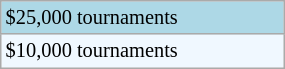<table class="wikitable"  style="font-size:85%; width:15%;">
<tr style="background:lightblue;">
<td>$25,000 tournaments</td>
</tr>
<tr style="background:#f0f8ff;">
<td>$10,000 tournaments</td>
</tr>
</table>
